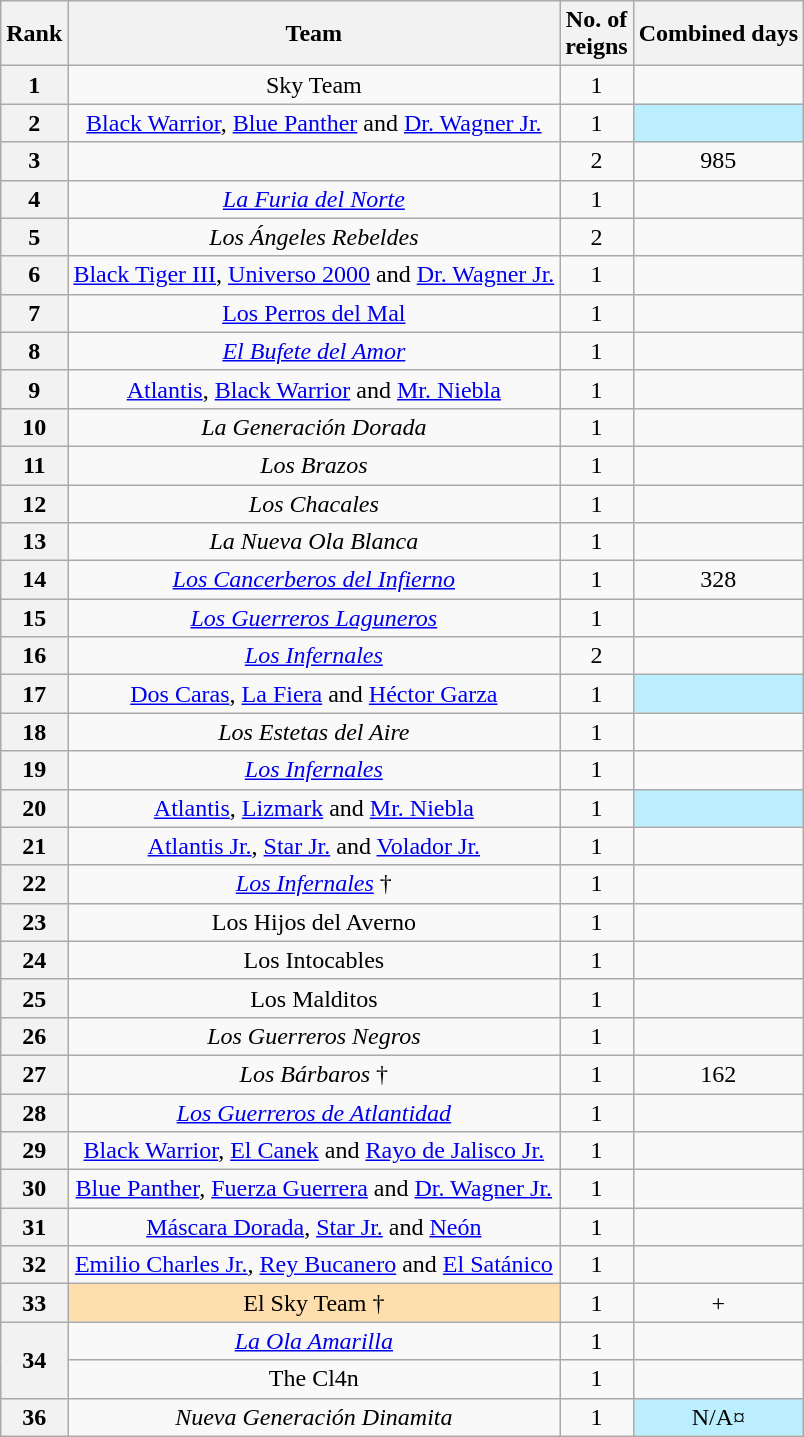<table class="wikitable sortable" style="text-align: center">
<tr>
<th data-sort-type="number">Rank</th>
<th>Team</th>
<th data-sort-type="number">No. of<br>reigns</th>
<th data-sort-type="number">Combined days</th>
</tr>
<tr>
<th>1</th>
<td>Sky Team<br></td>
<td>1</td>
<td></td>
</tr>
<tr>
<th>2</th>
<td><a href='#'>Black Warrior</a>, <a href='#'>Blue Panther</a> and <a href='#'>Dr. Wagner Jr.</a></td>
<td>1</td>
<td style="background-color:#bbeeff"></td>
</tr>
<tr>
<th>3</th>
<td><em></em> <br></td>
<td>2</td>
<td>985</td>
</tr>
<tr>
<th>4</th>
<td><em><a href='#'>La Furia del Norte</a></em><br></td>
<td>1</td>
<td></td>
</tr>
<tr>
<th>5</th>
<td><em>Los Ángeles Rebeldes</em><br></td>
<td>2</td>
<td></td>
</tr>
<tr>
<th>6</th>
<td><a href='#'>Black Tiger III</a>, <a href='#'>Universo 2000</a> and <a href='#'>Dr. Wagner Jr.</a></td>
<td>1</td>
<td></td>
</tr>
<tr>
<th>7</th>
<td><a href='#'>Los Perros del Mal</a><br></td>
<td>1</td>
<td></td>
</tr>
<tr>
<th>8</th>
<td><em><a href='#'>El Bufete del Amor</a></em><br></td>
<td>1</td>
<td></td>
</tr>
<tr>
<th>9</th>
<td><a href='#'>Atlantis</a>, <a href='#'>Black Warrior</a> and <a href='#'>Mr. Niebla</a></td>
<td>1</td>
<td></td>
</tr>
<tr>
<th>10</th>
<td><em>La Generación Dorada</em><br></td>
<td>1</td>
<td></td>
</tr>
<tr>
<th>11</th>
<td><em>Los Brazos</em><br></td>
<td>1</td>
<td></td>
</tr>
<tr>
<th>12</th>
<td><em>Los Chacales</em><br></td>
<td>1</td>
<td></td>
</tr>
<tr>
<th>13</th>
<td><em>La Nueva Ola Blanca</em><br></td>
<td>1</td>
<td></td>
</tr>
<tr>
<th>14</th>
<td><em><a href='#'>Los Cancerberos del Infierno</a></em><br></td>
<td>1</td>
<td>328</td>
</tr>
<tr>
<th>15</th>
<td><em><a href='#'>Los Guerreros Laguneros</a></em><br></td>
<td>1</td>
<td></td>
</tr>
<tr>
<th>16</th>
<td><em><a href='#'>Los Infernales</a></em><br></td>
<td>2</td>
<td></td>
</tr>
<tr>
<th>17</th>
<td><a href='#'>Dos Caras</a>, <a href='#'>La Fiera</a> and <a href='#'>Héctor Garza</a></td>
<td>1</td>
<td style="background-color:#bbeeff"></td>
</tr>
<tr>
<th>18</th>
<td><em>Los Estetas del Aire</em><br></td>
<td>1</td>
<td></td>
</tr>
<tr>
<th>19</th>
<td><em><a href='#'>Los Infernales</a></em><br></td>
<td>1</td>
<td></td>
</tr>
<tr>
<th>20</th>
<td><a href='#'>Atlantis</a>, <a href='#'>Lizmark</a> and <a href='#'>Mr. Niebla</a></td>
<td>1</td>
<td style="background-color:#bbeeff"></td>
</tr>
<tr>
<th>21</th>
<td><a href='#'>Atlantis Jr.</a>, <a href='#'>Star Jr.</a> and <a href='#'>Volador Jr.</a></td>
<td>1</td>
<td></td>
</tr>
<tr>
<th>22</th>
<td><em><a href='#'>Los Infernales</a></em> †<br></td>
<td>1</td>
<td></td>
</tr>
<tr>
<th>23</th>
<td>Los Hijos del Averno<br></td>
<td>1</td>
<td></td>
</tr>
<tr>
<th>24</th>
<td>Los Intocables<br></td>
<td>1</td>
<td></td>
</tr>
<tr>
<th>25</th>
<td>Los Malditos<br></td>
<td>1</td>
<td></td>
</tr>
<tr>
<th>26</th>
<td><em>Los Guerreros Negros</em><br></td>
<td>1</td>
<td></td>
</tr>
<tr>
<th>27</th>
<td><em>Los Bárbaros</em> †<br></td>
<td>1</td>
<td>162</td>
</tr>
<tr>
<th>28</th>
<td><em><a href='#'>Los Guerreros de Atlantidad</a></em><br></td>
<td>1</td>
<td></td>
</tr>
<tr>
<th>29</th>
<td><a href='#'>Black Warrior</a>, <a href='#'>El Canek</a> and <a href='#'>Rayo de Jalisco Jr.</a></td>
<td>1</td>
<td></td>
</tr>
<tr>
<th>30</th>
<td><a href='#'>Blue Panther</a>, <a href='#'>Fuerza Guerrera</a> and <a href='#'>Dr. Wagner Jr.</a></td>
<td>1</td>
<td></td>
</tr>
<tr>
<th>31</th>
<td><a href='#'>Máscara Dorada</a>, <a href='#'>Star Jr.</a> and <a href='#'>Neón</a></td>
<td>1</td>
<td></td>
</tr>
<tr>
<th>32</th>
<td><a href='#'>Emilio Charles Jr.</a>, <a href='#'>Rey Bucanero</a> and <a href='#'>El Satánico</a></td>
<td>1</td>
<td></td>
</tr>
<tr>
<th>33</th>
<td style="background: #ffdead;">El Sky Team †<br></td>
<td>1</td>
<td>+</td>
</tr>
<tr>
<th rowspan=2>34</th>
<td><em><a href='#'>La Ola Amarilla</a></em><br></td>
<td>1</td>
<td></td>
</tr>
<tr>
<td>The Cl4n<br></td>
<td>1</td>
<td></td>
</tr>
<tr>
<th>36</th>
<td><em>Nueva Generación Dinamita</em> <br></td>
<td>1</td>
<td style="background-color:#bbeeff">N/A¤</td>
</tr>
</table>
